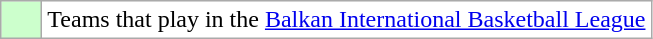<table class="wikitable" style="font-size: ;text-align:center;">
<tr>
<td style="background: #cfc;" width="20"></td>
<td bgcolor="#ffffff" align="left">Teams that play in the <a href='#'>Balkan International Basketball League</a></td>
</tr>
</table>
